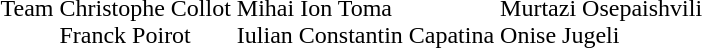<table>
<tr>
<td>Team</td>
<td nowrap><br>Christophe Collot<br>Franck Poirot</td>
<td nowrap><br>Mihai Ion Toma<br>Iulian Constantin Capatina</td>
<td nowrap><br>Murtazi Osepaishvili<br>Onise Jugeli</td>
</tr>
</table>
